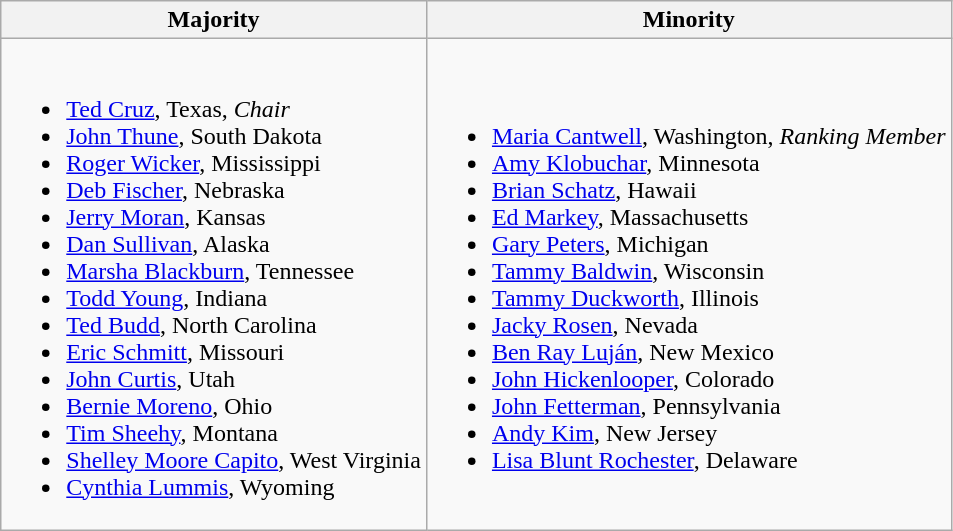<table class=wikitable>
<tr>
<th>Majority</th>
<th>Minority</th>
</tr>
<tr>
<td><br><ul><li><a href='#'>Ted Cruz</a>, Texas, <em>Chair</em></li><li><a href='#'>John Thune</a>, South Dakota</li><li><a href='#'>Roger Wicker</a>, Mississippi</li><li><a href='#'>Deb Fischer</a>, Nebraska</li><li><a href='#'>Jerry Moran</a>, Kansas</li><li><a href='#'>Dan Sullivan</a>, Alaska</li><li><a href='#'>Marsha Blackburn</a>, Tennessee</li><li><a href='#'>Todd Young</a>, Indiana</li><li><a href='#'>Ted Budd</a>, North Carolina</li><li><a href='#'>Eric Schmitt</a>, Missouri</li><li><a href='#'>John Curtis</a>, Utah</li><li><a href='#'>Bernie Moreno</a>, Ohio</li><li><a href='#'>Tim Sheehy</a>, Montana</li><li><a href='#'>Shelley Moore Capito</a>, West Virginia</li><li><a href='#'>Cynthia Lummis</a>, Wyoming</li></ul></td>
<td><br><ul><li><a href='#'>Maria Cantwell</a>, Washington, <em>Ranking Member</em></li><li><a href='#'>Amy Klobuchar</a>, Minnesota</li><li><a href='#'>Brian Schatz</a>, Hawaii</li><li><a href='#'>Ed Markey</a>, Massachusetts</li><li><a href='#'>Gary Peters</a>, Michigan</li><li><a href='#'>Tammy Baldwin</a>, Wisconsin</li><li><a href='#'>Tammy Duckworth</a>, Illinois</li><li><a href='#'>Jacky Rosen</a>, Nevada</li><li><a href='#'>Ben Ray Luján</a>, New Mexico</li><li><a href='#'>John Hickenlooper</a>, Colorado</li><li><a href='#'>John Fetterman</a>, Pennsylvania</li><li><a href='#'>Andy Kim</a>, New Jersey</li><li><a href='#'>Lisa Blunt Rochester</a>, Delaware</li></ul></td>
</tr>
</table>
